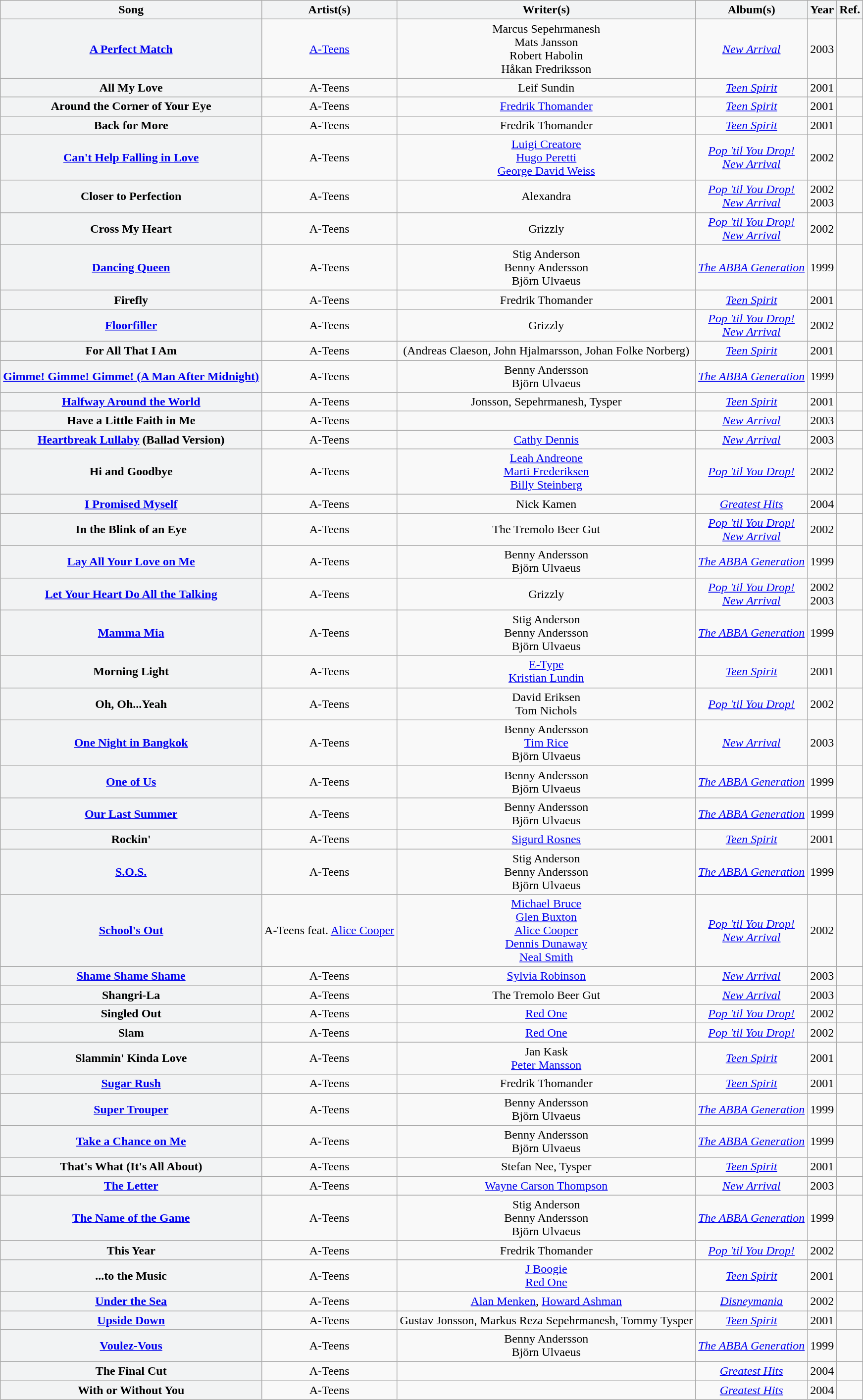<table class="wikitable sortable plainrowheaders" style="text-align:center;">
<tr>
<th scope="col" style="background:#F2F3F4">Song</th>
<th scope="col" style="background:#F2F3F4">Artist(s)</th>
<th scope="col" class="unsortable" style="background:#F2F3F4">Writer(s)</th>
<th scope="col" style="background:#F2F3F4">Album(s)</th>
<th scope="col" style="background:#F2F3F4">Year</th>
<th scope="col" class="unsortable" style="background:#F2F3F4">Ref.</th>
</tr>
<tr>
<th scope=row style="background:#F2F3F4"><a href='#'>A Perfect Match</a></th>
<td><a href='#'>A-Teens</a></td>
<td>Marcus Sepehrmanesh <br> Mats Jansson <br> Robert Habolin <br> Håkan Fredriksson</td>
<td><em><a href='#'>New Arrival</a></em></td>
<td>2003</td>
<td></td>
</tr>
<tr>
<th scope=row style="background:#F2F3F4">All My Love</th>
<td>A-Teens</td>
<td>Leif Sundin</td>
<td><em><a href='#'>Teen Spirit</a></em></td>
<td>2001</td>
<td></td>
</tr>
<tr>
<th scope=row style="background:#F2F3F4">Around the Corner of Your Eye</th>
<td>A-Teens</td>
<td><a href='#'>Fredrik Thomander</a></td>
<td><em><a href='#'>Teen Spirit</a></em></td>
<td>2001</td>
<td></td>
</tr>
<tr>
<th scope=row style="background:#F2F3F4">Back for More</th>
<td>A-Teens</td>
<td>Fredrik Thomander</td>
<td><em><a href='#'>Teen Spirit</a></em></td>
<td>2001</td>
<td></td>
</tr>
<tr>
<th scope=row style="background:#F2F3F4"><a href='#'>Can't Help Falling in Love</a></th>
<td>A-Teens</td>
<td><a href='#'>Luigi Creatore</a> <br> <a href='#'>Hugo Peretti</a> <br> <a href='#'>George David Weiss</a></td>
<td><em><a href='#'>Pop 'til You Drop!</a></em> <br> <em><a href='#'>New Arrival</a></em></td>
<td>2002</td>
<td></td>
</tr>
<tr>
<th scope=row style="background:#F2F3F4">Closer to Perfection</th>
<td>A-Teens</td>
<td>Alexandra</td>
<td><em><a href='#'>Pop 'til You Drop!</a></em> <br> <em><a href='#'>New Arrival</a></em></td>
<td>2002 <br> 2003</td>
<td></td>
</tr>
<tr>
<th scope=row style="background:#F2F3F4">Cross My Heart</th>
<td>A-Teens</td>
<td>Grizzly</td>
<td><em><a href='#'>Pop 'til You Drop!</a></em> <br> <em><a href='#'>New Arrival</a></em></td>
<td>2002</td>
<td></td>
</tr>
<tr>
<th scope=row style="background:#F2F3F4"><a href='#'>Dancing Queen</a></th>
<td>A-Teens</td>
<td>Stig Anderson <br> Benny Andersson <br> Björn Ulvaeus</td>
<td><em><a href='#'>The ABBA Generation</a></em></td>
<td>1999</td>
<td></td>
</tr>
<tr>
<th scope=row style="background:#F2F3F4">Firefly</th>
<td>A-Teens</td>
<td>Fredrik Thomander</td>
<td><em><a href='#'>Teen Spirit</a></em></td>
<td>2001</td>
<td></td>
</tr>
<tr>
<th scope=row style="background:#F2F3F4"><a href='#'>Floorfiller</a></th>
<td>A-Teens</td>
<td>Grizzly</td>
<td><em><a href='#'>Pop 'til You Drop!</a></em> <br> <em><a href='#'>New Arrival</a></em></td>
<td>2002</td>
<td></td>
</tr>
<tr>
<th scope=row style="background:#F2F3F4">For All That I Am</th>
<td>A-Teens</td>
<td>(Andreas Claeson, John Hjalmarsson, Johan Folke Norberg)</td>
<td><em><a href='#'>Teen Spirit</a></em></td>
<td>2001</td>
<td></td>
</tr>
<tr>
<th scope=row style="background:#F2F3F4"><a href='#'>Gimme! Gimme! Gimme! (A Man After Midnight)</a></th>
<td>A-Teens</td>
<td>Benny Andersson <br> Björn Ulvaeus</td>
<td><em><a href='#'>The ABBA Generation</a></em></td>
<td>1999</td>
<td></td>
</tr>
<tr>
<th scope=row style="background:#F2F3F4"><a href='#'>Halfway Around the World</a></th>
<td>A-Teens</td>
<td>Jonsson, Sepehrmanesh, Tysper</td>
<td><em><a href='#'>Teen Spirit</a></em></td>
<td>2001</td>
<td></td>
</tr>
<tr>
<th scope=row style="background:#F2F3F4">Have a Little Faith in Me</th>
<td>A-Teens</td>
<td></td>
<td><em><a href='#'>New Arrival</a></em></td>
<td>2003</td>
<td></td>
</tr>
<tr>
<th scope=row style="background:#F2F3F4"><a href='#'>Heartbreak Lullaby</a> (Ballad Version)</th>
<td>A-Teens</td>
<td><a href='#'>Cathy Dennis</a></td>
<td><em><a href='#'>New Arrival</a></em></td>
<td>2003</td>
<td></td>
</tr>
<tr>
<th scope=row style="background:#F2F3F4">Hi and Goodbye</th>
<td>A-Teens</td>
<td><a href='#'>Leah Andreone</a> <br> <a href='#'>Marti Frederiksen</a> <br> <a href='#'>Billy Steinberg</a></td>
<td><em><a href='#'>Pop 'til You Drop!</a></em></td>
<td>2002</td>
<td></td>
</tr>
<tr>
<th scope=row style="background:#F2F3F4"><a href='#'>I Promised Myself</a></th>
<td>A-Teens</td>
<td>Nick Kamen</td>
<td><em><a href='#'>Greatest Hits</a></em></td>
<td>2004</td>
<td></td>
</tr>
<tr>
<th scope=row style="background:#F2F3F4">In the Blink of an Eye</th>
<td>A-Teens</td>
<td>The Tremolo Beer Gut</td>
<td><em><a href='#'>Pop 'til You Drop!</a></em> <br> <em><a href='#'>New Arrival</a></em></td>
<td>2002</td>
<td></td>
</tr>
<tr>
<th scope=row style="background:#F2F3F4"><a href='#'>Lay All Your Love on Me</a></th>
<td>A-Teens</td>
<td>Benny Andersson  <br> Björn Ulvaeus</td>
<td><em><a href='#'>The ABBA Generation</a></em></td>
<td>1999</td>
<td></td>
</tr>
<tr>
<th scope=row style="background:#F2F3F4"><a href='#'>Let Your Heart Do All the Talking</a></th>
<td>A-Teens</td>
<td>Grizzly</td>
<td><em><a href='#'>Pop 'til You Drop!</a></em> <br> <em><a href='#'>New Arrival</a></em></td>
<td>2002 <br>2003</td>
<td></td>
</tr>
<tr>
<th scope=row style="background:#F2F3F4"><a href='#'>Mamma Mia</a></th>
<td>A-Teens</td>
<td>Stig Anderson <br> Benny Andersson  <br> Björn Ulvaeus</td>
<td><em><a href='#'>The ABBA Generation</a></em></td>
<td>1999</td>
<td></td>
</tr>
<tr>
<th scope=row style="background:#F2F3F4">Morning Light</th>
<td>A-Teens</td>
<td><a href='#'>E-Type</a> <br> <a href='#'>Kristian Lundin</a></td>
<td><em><a href='#'>Teen Spirit</a></em></td>
<td>2001</td>
<td></td>
</tr>
<tr>
<th scope=row style="background:#F2F3F4">Oh, Oh...Yeah</th>
<td>A-Teens</td>
<td>David Eriksen <br> Tom Nichols</td>
<td><em><a href='#'>Pop 'til You Drop!</a></em></td>
<td>2002</td>
<td></td>
</tr>
<tr>
<th scope=row style="background:#F2F3F4"><a href='#'>One Night in Bangkok</a></th>
<td>A-Teens</td>
<td>Benny Andersson <br> <a href='#'>Tim Rice</a> <br> Björn Ulvaeus</td>
<td><em><a href='#'>New Arrival</a></em></td>
<td>2003</td>
<td></td>
</tr>
<tr>
<th scope=row style="background:#F2F3F4"><a href='#'>One of Us</a></th>
<td>A-Teens</td>
<td>Benny Andersson <br> Björn Ulvaeus</td>
<td><em><a href='#'>The ABBA Generation</a></em></td>
<td>1999</td>
<td></td>
</tr>
<tr>
<th scope=row style="background:#F2F3F4"><a href='#'>Our Last Summer</a></th>
<td>A-Teens</td>
<td>Benny Andersson <br> Björn Ulvaeus</td>
<td><em><a href='#'>The ABBA Generation</a></em></td>
<td>1999</td>
<td></td>
</tr>
<tr>
<th scope=row style="background:#F2F3F4">Rockin'</th>
<td>A-Teens</td>
<td><a href='#'>Sigurd Rosnes</a></td>
<td><em><a href='#'>Teen Spirit</a></em></td>
<td>2001</td>
<td></td>
</tr>
<tr>
<th scope=row style="background:#F2F3F4"><a href='#'>S.O.S.</a></th>
<td>A-Teens</td>
<td>Stig Anderson <br> Benny Andersson <br> Björn Ulvaeus</td>
<td><em><a href='#'>The ABBA Generation</a></em></td>
<td>1999</td>
<td></td>
</tr>
<tr>
<th scope=row style="background:#F2F3F4"><a href='#'>School's Out</a></th>
<td>A-Teens feat. <a href='#'>Alice Cooper</a></td>
<td><a href='#'>Michael Bruce</a> <br> <a href='#'>Glen Buxton</a> <br> <a href='#'>Alice Cooper</a> <br> <a href='#'>Dennis Dunaway</a> <br> <a href='#'>Neal Smith</a></td>
<td><em><a href='#'>Pop 'til You Drop!</a></em> <br> <em><a href='#'>New Arrival</a></em></td>
<td>2002</td>
<td></td>
</tr>
<tr>
<th scope=row style="background:#F2F3F4"><a href='#'>Shame Shame Shame</a></th>
<td>A-Teens</td>
<td><a href='#'>Sylvia Robinson</a></td>
<td><em><a href='#'>New Arrival</a></em></td>
<td>2003</td>
<td></td>
</tr>
<tr>
<th scope=row style="background:#F2F3F4">Shangri-La</th>
<td>A-Teens</td>
<td>The Tremolo Beer Gut</td>
<td><em><a href='#'>New Arrival</a></em></td>
<td>2003</td>
<td></td>
</tr>
<tr>
<th scope=row style="background:#F2F3F4">Singled Out</th>
<td>A-Teens</td>
<td><a href='#'>Red One</a></td>
<td><em><a href='#'>Pop 'til You Drop!</a></em></td>
<td>2002</td>
<td></td>
</tr>
<tr>
<th scope=row style="background:#F2F3F4">Slam</th>
<td>A-Teens</td>
<td><a href='#'>Red One</a></td>
<td><em><a href='#'>Pop 'til You Drop!</a></em></td>
<td>2002</td>
<td></td>
</tr>
<tr>
<th scope=row style="background:#F2F3F4">Slammin' Kinda Love</th>
<td>A-Teens</td>
<td>Jan Kask <br> <a href='#'>Peter Mansson</a></td>
<td><em><a href='#'>Teen Spirit</a></em></td>
<td>2001</td>
<td></td>
</tr>
<tr>
<th scope=row style="background:#F2F3F4"><a href='#'>Sugar Rush</a></th>
<td>A-Teens</td>
<td>Fredrik Thomander</td>
<td><em><a href='#'>Teen Spirit</a></em></td>
<td>2001</td>
<td></td>
</tr>
<tr>
<th scope=row style="background:#F2F3F4"><a href='#'>Super Trouper</a></th>
<td>A-Teens</td>
<td>Benny Andersson <br> Björn Ulvaeus</td>
<td><em><a href='#'>The ABBA Generation</a></em></td>
<td>1999</td>
<td></td>
</tr>
<tr>
<th scope=row style="background:#F2F3F4"><a href='#'>Take a Chance on Me</a></th>
<td>A-Teens</td>
<td>Benny Andersson <br>  Björn Ulvaeus</td>
<td><em><a href='#'>The ABBA Generation</a></em></td>
<td>1999</td>
<td></td>
</tr>
<tr>
<th scope=row style="background:#F2F3F4">That's What (It's All About)</th>
<td>A-Teens</td>
<td>Stefan Nee, Tysper</td>
<td><em><a href='#'>Teen Spirit</a></em></td>
<td>2001</td>
<td></td>
</tr>
<tr>
<th scope=row style="background:#F2F3F4"><a href='#'>The Letter</a></th>
<td>A-Teens</td>
<td><a href='#'>Wayne Carson Thompson</a></td>
<td><em><a href='#'>New Arrival</a></em></td>
<td>2003</td>
<td></td>
</tr>
<tr>
<th scope=row style="background:#F2F3F4"><a href='#'>The Name of the Game</a></th>
<td>A-Teens</td>
<td>Stig Anderson <br> Benny Andersson <br> Björn Ulvaeus</td>
<td><em><a href='#'>The ABBA Generation</a></em></td>
<td>1999</td>
<td></td>
</tr>
<tr>
<th scope=row style="background:#F2F3F4">This Year</th>
<td>A-Teens</td>
<td>Fredrik Thomander</td>
<td><em><a href='#'>Pop 'til You Drop!</a></em></td>
<td>2002</td>
<td></td>
</tr>
<tr>
<th scope=row style="background:#F2F3F4">...to the Music</th>
<td>A-Teens</td>
<td><a href='#'>J Boogie</a> <br> <a href='#'>Red One</a></td>
<td><em><a href='#'>Teen Spirit</a></em></td>
<td>2001</td>
<td></td>
</tr>
<tr>
<th scope=row style="background:#F2F3F4"><a href='#'>Under the Sea</a></th>
<td>A-Teens</td>
<td><a href='#'>Alan Menken</a>, <a href='#'>Howard Ashman</a></td>
<td><em><a href='#'>Disneymania</a></em></td>
<td>2002</td>
<td></td>
</tr>
<tr>
<th scope=row style="background:#F2F3F4"><a href='#'>Upside Down</a></th>
<td>A-Teens</td>
<td>Gustav Jonsson, Markus Reza Sepehrmanesh, Tommy Tysper</td>
<td><em><a href='#'>Teen Spirit</a></em></td>
<td>2001</td>
<td></td>
</tr>
<tr>
<th scope=row style="background:#F2F3F4"><a href='#'>Voulez-Vous</a></th>
<td>A-Teens</td>
<td>Benny Andersson  <br> Björn Ulvaeus</td>
<td><em><a href='#'>The ABBA Generation</a></em></td>
<td>1999</td>
<td></td>
</tr>
<tr>
<th scope=row style="background:#F2F3F4">The Final Cut</th>
<td>A-Teens</td>
<td></td>
<td><em><a href='#'>Greatest Hits</a></em></td>
<td>2004</td>
<td></td>
</tr>
<tr>
<th scope=row style="background:#F2F3F4">With or Without You</th>
<td>A-Teens</td>
<td></td>
<td><em><a href='#'>Greatest Hits</a></em></td>
<td>2004</td>
<td></td>
</tr>
</table>
